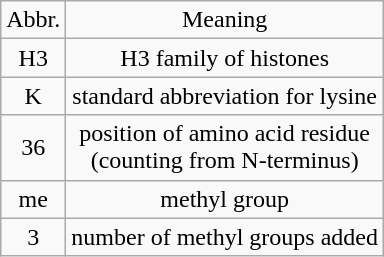<table class="wikitable" style="text-align:center">
<tr>
<td>Abbr.</td>
<td>Meaning</td>
</tr>
<tr>
<td>H3</td>
<td>H3 family of histones</td>
</tr>
<tr>
<td>K</td>
<td>standard abbreviation for lysine</td>
</tr>
<tr>
<td>36</td>
<td>position of amino acid residue<br>(counting from N-terminus)</td>
</tr>
<tr>
<td>me</td>
<td>methyl group</td>
</tr>
<tr>
<td>3</td>
<td>number of methyl groups added</td>
</tr>
</table>
